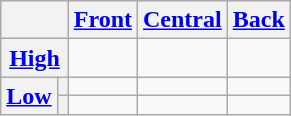<table class="wikitable" style="text-align:center">
<tr>
<th colspan=2></th>
<th><a href='#'>Front</a></th>
<th><a href='#'>Central</a></th>
<th><a href='#'>Back</a></th>
</tr>
<tr>
<th colspan=2><a href='#'>High</a></th>
<td> </td>
<td></td>
<td> </td>
</tr>
<tr>
<th rowspan=2><a href='#'>Low</a></th>
<th></th>
<td></td>
<td> </td>
<td></td>
</tr>
<tr>
<th></th>
<td></td>
<td> </td>
<td></td>
</tr>
</table>
